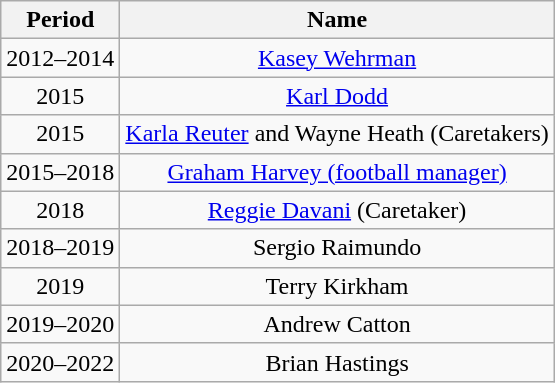<table class="wikitable" style="text-align: center">
<tr>
<th>Period</th>
<th>Name</th>
</tr>
<tr>
<td>2012–2014</td>
<td><a href='#'>Kasey Wehrman</a></td>
</tr>
<tr>
<td>2015</td>
<td><a href='#'>Karl Dodd</a></td>
</tr>
<tr>
<td>2015</td>
<td><a href='#'>Karla Reuter</a> and Wayne Heath (Caretakers)</td>
</tr>
<tr>
<td>2015–2018</td>
<td><a href='#'>Graham Harvey (football manager)</a></td>
</tr>
<tr>
<td>2018</td>
<td><a href='#'>Reggie Davani</a> (Caretaker)</td>
</tr>
<tr>
<td>2018–2019</td>
<td>Sergio Raimundo</td>
</tr>
<tr>
<td>2019</td>
<td>Terry Kirkham</td>
</tr>
<tr>
<td>2019–2020</td>
<td>Andrew Catton</td>
</tr>
<tr>
<td>2020–2022</td>
<td>Brian Hastings</td>
</tr>
</table>
